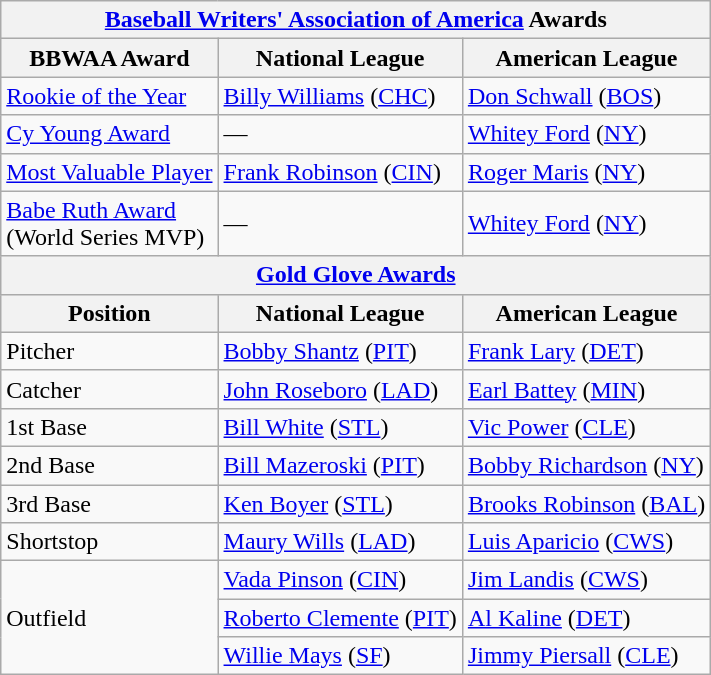<table class="wikitable">
<tr>
<th colspan="3"><a href='#'>Baseball Writers' Association of America</a> Awards</th>
</tr>
<tr>
<th>BBWAA Award</th>
<th>National League</th>
<th>American League</th>
</tr>
<tr>
<td><a href='#'>Rookie of the Year</a></td>
<td><a href='#'>Billy Williams</a> (<a href='#'>CHC</a>)</td>
<td><a href='#'>Don Schwall</a> (<a href='#'>BOS</a>)</td>
</tr>
<tr>
<td><a href='#'>Cy Young Award</a></td>
<td>—</td>
<td><a href='#'>Whitey Ford</a> (<a href='#'>NY</a>)</td>
</tr>
<tr>
<td><a href='#'>Most Valuable Player</a></td>
<td><a href='#'>Frank Robinson</a> (<a href='#'>CIN</a>)</td>
<td><a href='#'>Roger Maris</a> (<a href='#'>NY</a>)</td>
</tr>
<tr>
<td><a href='#'>Babe Ruth Award</a><br>(World Series MVP)</td>
<td>—</td>
<td><a href='#'>Whitey Ford</a> (<a href='#'>NY</a>)</td>
</tr>
<tr>
<th colspan="3"><a href='#'>Gold Glove Awards</a></th>
</tr>
<tr>
<th>Position</th>
<th>National League</th>
<th>American League</th>
</tr>
<tr>
<td>Pitcher</td>
<td><a href='#'>Bobby Shantz</a> (<a href='#'>PIT</a>)</td>
<td><a href='#'>Frank Lary</a> (<a href='#'>DET</a>)</td>
</tr>
<tr>
<td>Catcher</td>
<td><a href='#'>John Roseboro</a> (<a href='#'>LAD</a>)</td>
<td><a href='#'>Earl Battey</a> (<a href='#'>MIN</a>)</td>
</tr>
<tr>
<td>1st Base</td>
<td><a href='#'>Bill White</a> (<a href='#'>STL</a>)</td>
<td><a href='#'>Vic Power</a> (<a href='#'>CLE</a>)</td>
</tr>
<tr>
<td>2nd Base</td>
<td><a href='#'>Bill Mazeroski</a> (<a href='#'>PIT</a>)</td>
<td><a href='#'>Bobby Richardson</a> (<a href='#'>NY</a>)</td>
</tr>
<tr>
<td>3rd Base</td>
<td><a href='#'>Ken Boyer</a> (<a href='#'>STL</a>)</td>
<td><a href='#'>Brooks Robinson</a> (<a href='#'>BAL</a>)</td>
</tr>
<tr>
<td>Shortstop</td>
<td><a href='#'>Maury Wills</a> (<a href='#'>LAD</a>)</td>
<td><a href='#'>Luis Aparicio</a> (<a href='#'>CWS</a>)</td>
</tr>
<tr>
<td rowspan="3">Outfield</td>
<td><a href='#'>Vada Pinson</a> (<a href='#'>CIN</a>)</td>
<td><a href='#'>Jim Landis</a> (<a href='#'>CWS</a>)</td>
</tr>
<tr>
<td><a href='#'>Roberto Clemente</a> (<a href='#'>PIT</a>)</td>
<td><a href='#'>Al Kaline</a> (<a href='#'>DET</a>)</td>
</tr>
<tr>
<td><a href='#'>Willie Mays</a> (<a href='#'>SF</a>)</td>
<td><a href='#'>Jimmy Piersall</a> (<a href='#'>CLE</a>)</td>
</tr>
</table>
